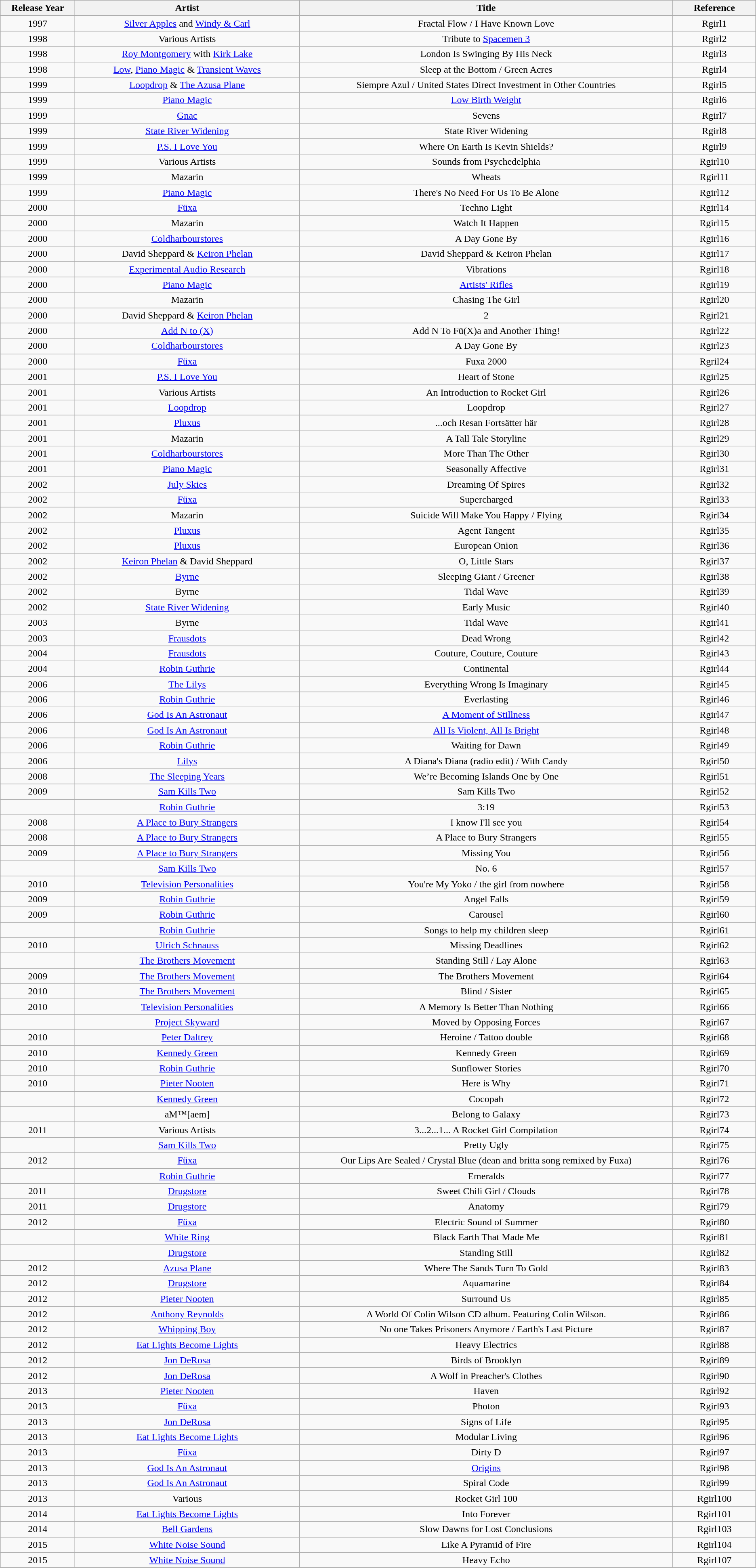<table class="wikitable sortable " style="text-align: center">
<tr>
<th width=5%>Release Year</th>
<th width=15%>Artist</th>
<th width=25%>Title</th>
<th width=5%>Reference</th>
</tr>
<tr>
<td>1997</td>
<td><a href='#'>Silver Apples</a> and <a href='#'>Windy & Carl</a></td>
<td>Fractal Flow / I Have Known Love</td>
<td>Rgirl1</td>
</tr>
<tr>
<td>1998</td>
<td>Various Artists</td>
<td>Tribute to <a href='#'>Spacemen 3</a></td>
<td>Rgirl2</td>
</tr>
<tr>
<td>1998</td>
<td><a href='#'>Roy Montgomery</a> with <a href='#'>Kirk Lake</a></td>
<td>London Is Swinging By His Neck</td>
<td>Rgirl3</td>
</tr>
<tr>
<td>1998</td>
<td><a href='#'>Low</a>, <a href='#'>Piano Magic</a> & <a href='#'>Transient Waves</a></td>
<td>Sleep at the Bottom / Green Acres</td>
<td>Rgirl4</td>
</tr>
<tr>
<td>1999</td>
<td><a href='#'>Loopdrop</a> & <a href='#'>The Azusa Plane</a></td>
<td>Siempre Azul / United States Direct Investment in Other Countries</td>
<td>Rgirl5</td>
</tr>
<tr>
<td>1999</td>
<td><a href='#'>Piano Magic</a></td>
<td><a href='#'>Low Birth Weight</a></td>
<td>Rgirl6</td>
</tr>
<tr>
<td>1999</td>
<td><a href='#'>Gnac</a></td>
<td>Sevens</td>
<td>Rgirl7</td>
</tr>
<tr>
<td>1999</td>
<td><a href='#'>State River Widening</a></td>
<td>State River Widening</td>
<td>Rgirl8</td>
</tr>
<tr>
<td>1999</td>
<td><a href='#'>P.S. I Love You</a></td>
<td>Where On Earth Is Kevin Shields?</td>
<td>Rgirl9</td>
</tr>
<tr>
<td>1999</td>
<td>Various Artists</td>
<td>Sounds from Psychedelphia</td>
<td>Rgirl10</td>
</tr>
<tr>
<td>1999</td>
<td>Mazarin</td>
<td>Wheats</td>
<td>Rgirl11</td>
</tr>
<tr>
<td>1999</td>
<td><a href='#'>Piano Magic</a></td>
<td>There's No Need For Us To Be Alone</td>
<td>Rgirl12</td>
</tr>
<tr>
<td>2000</td>
<td><a href='#'>Füxa</a></td>
<td>Techno Light</td>
<td>Rgirl14</td>
</tr>
<tr>
<td>2000</td>
<td>Mazarin</td>
<td>Watch It Happen</td>
<td>Rgirl15</td>
</tr>
<tr>
<td>2000</td>
<td><a href='#'>Coldharbourstores</a></td>
<td>A Day Gone By</td>
<td>Rgirl16</td>
</tr>
<tr>
<td>2000</td>
<td>David Sheppard & <a href='#'>Keiron Phelan</a></td>
<td>David Sheppard & Keiron Phelan</td>
<td>Rgirl17</td>
</tr>
<tr>
<td>2000</td>
<td><a href='#'>Experimental Audio Research</a></td>
<td>Vibrations</td>
<td>Rgirl18</td>
</tr>
<tr>
<td>2000</td>
<td><a href='#'>Piano Magic</a></td>
<td><a href='#'>Artists' Rifles</a></td>
<td>Rgirl19</td>
</tr>
<tr>
<td>2000</td>
<td>Mazarin</td>
<td>Chasing The Girl</td>
<td>Rgirl20</td>
</tr>
<tr>
<td>2000</td>
<td>David Sheppard & <a href='#'>Keiron Phelan</a></td>
<td>2</td>
<td>Rgirl21</td>
</tr>
<tr>
<td>2000</td>
<td><a href='#'>Add N to (X)</a></td>
<td>Add N To Fü(X)a and Another Thing!</td>
<td>Rgirl22</td>
</tr>
<tr>
<td>2000</td>
<td><a href='#'>Coldharbourstores</a></td>
<td>A Day Gone By</td>
<td>Rgirl23</td>
</tr>
<tr>
<td>2000</td>
<td><a href='#'>Füxa</a></td>
<td>Fuxa 2000</td>
<td>Rgril24</td>
</tr>
<tr>
<td>2001</td>
<td><a href='#'>P.S. I Love You</a></td>
<td>Heart of Stone</td>
<td>Rgirl25</td>
</tr>
<tr>
<td>2001</td>
<td>Various Artists</td>
<td>An Introduction to Rocket Girl</td>
<td>Rgirl26</td>
</tr>
<tr>
<td>2001</td>
<td><a href='#'>Loopdrop</a></td>
<td>Loopdrop</td>
<td>Rgirl27</td>
</tr>
<tr>
<td>2001</td>
<td><a href='#'>Pluxus</a></td>
<td>...och Resan Fortsätter här</td>
<td>Rgirl28</td>
</tr>
<tr>
<td>2001</td>
<td>Mazarin</td>
<td>A Tall Tale Storyline</td>
<td>Rgirl29</td>
</tr>
<tr>
<td>2001</td>
<td><a href='#'>Coldharbourstores</a></td>
<td>More Than The Other</td>
<td>Rgirl30</td>
</tr>
<tr>
<td>2001</td>
<td><a href='#'>Piano Magic</a></td>
<td>Seasonally Affective</td>
<td>Rgirl31</td>
</tr>
<tr>
<td>2002</td>
<td><a href='#'>July Skies</a></td>
<td>Dreaming Of Spires</td>
<td>Rgirl32</td>
</tr>
<tr>
<td>2002</td>
<td><a href='#'>Füxa</a></td>
<td>Supercharged</td>
<td>Rgirl33</td>
</tr>
<tr>
<td>2002</td>
<td>Mazarin</td>
<td>Suicide Will Make You Happy / Flying</td>
<td>Rgirl34</td>
</tr>
<tr>
<td>2002</td>
<td><a href='#'>Pluxus</a></td>
<td>Agent Tangent</td>
<td>Rgirl35</td>
</tr>
<tr>
<td>2002</td>
<td><a href='#'>Pluxus</a></td>
<td>European Onion</td>
<td>Rgirl36</td>
</tr>
<tr>
<td>2002</td>
<td><a href='#'>Keiron Phelan</a> & David Sheppard</td>
<td>O, Little Stars</td>
<td>Rgirl37</td>
</tr>
<tr>
<td>2002</td>
<td><a href='#'>Byrne</a></td>
<td>Sleeping Giant / Greener</td>
<td>Rgirl38</td>
</tr>
<tr>
<td>2002</td>
<td>Byrne</td>
<td>Tidal Wave</td>
<td>Rgirl39</td>
</tr>
<tr>
<td>2002</td>
<td><a href='#'>State River Widening</a></td>
<td>Early Music</td>
<td>Rgirl40</td>
</tr>
<tr>
<td>2003</td>
<td>Byrne</td>
<td>Tidal Wave</td>
<td>Rgirl41</td>
</tr>
<tr>
<td>2003</td>
<td><a href='#'>Frausdots</a></td>
<td>Dead Wrong</td>
<td>Rgirl42</td>
</tr>
<tr>
<td>2004</td>
<td><a href='#'>Frausdots</a></td>
<td>Couture, Couture, Couture</td>
<td>Rgirl43</td>
</tr>
<tr>
<td>2004</td>
<td><a href='#'>Robin Guthrie</a></td>
<td>Continental</td>
<td>Rgirl44</td>
</tr>
<tr>
<td>2006</td>
<td><a href='#'>The Lilys</a></td>
<td>Everything Wrong Is Imaginary</td>
<td>Rgirl45</td>
</tr>
<tr>
<td>2006</td>
<td><a href='#'>Robin Guthrie</a></td>
<td>Everlasting</td>
<td>Rgirl46</td>
</tr>
<tr>
<td>2006</td>
<td><a href='#'>God Is An Astronaut</a></td>
<td><a href='#'>A Moment of Stillness</a></td>
<td>Rgirl47</td>
</tr>
<tr>
<td>2006</td>
<td><a href='#'>God Is An Astronaut</a></td>
<td><a href='#'>All Is Violent, All Is Bright</a></td>
<td>Rgirl48</td>
</tr>
<tr>
<td>2006</td>
<td><a href='#'>Robin Guthrie</a></td>
<td>Waiting for Dawn</td>
<td>Rgirl49</td>
</tr>
<tr>
<td>2006</td>
<td><a href='#'>Lilys</a></td>
<td>A Diana's Diana (radio edit) / With Candy</td>
<td>Rgirl50</td>
</tr>
<tr>
<td>2008</td>
<td><a href='#'>The Sleeping Years</a></td>
<td>We’re Becoming Islands One by One</td>
<td>Rgirl51</td>
</tr>
<tr>
<td>2009</td>
<td><a href='#'>Sam Kills Two</a></td>
<td>Sam Kills Two</td>
<td>Rgirl52</td>
</tr>
<tr>
<td></td>
<td><a href='#'>Robin Guthrie</a></td>
<td>3:19</td>
<td>Rgirl53</td>
</tr>
<tr>
<td>2008</td>
<td><a href='#'>A Place to Bury Strangers</a></td>
<td>I know I'll see you</td>
<td>Rgirl54</td>
</tr>
<tr>
<td>2008</td>
<td><a href='#'>A Place to Bury Strangers</a></td>
<td>A Place to Bury Strangers</td>
<td>Rgirl55</td>
</tr>
<tr>
<td>2009</td>
<td><a href='#'>A Place to Bury Strangers</a></td>
<td>Missing You</td>
<td>Rgirl56</td>
</tr>
<tr>
<td></td>
<td><a href='#'>Sam Kills Two</a></td>
<td>No. 6</td>
<td>Rgirl57</td>
</tr>
<tr>
<td>2010</td>
<td><a href='#'>Television Personalities</a></td>
<td>You're My Yoko / the girl from nowhere</td>
<td>Rgirl58</td>
</tr>
<tr>
<td>2009</td>
<td><a href='#'>Robin Guthrie</a></td>
<td>Angel Falls</td>
<td>Rgirl59</td>
</tr>
<tr>
<td>2009</td>
<td><a href='#'>Robin Guthrie</a></td>
<td>Carousel</td>
<td>Rgirl60</td>
</tr>
<tr>
<td></td>
<td><a href='#'>Robin Guthrie</a></td>
<td>Songs to help my children sleep</td>
<td>Rgirl61</td>
</tr>
<tr>
<td>2010</td>
<td><a href='#'>Ulrich Schnauss</a></td>
<td>Missing  Deadlines</td>
<td>Rgirl62</td>
</tr>
<tr>
<td></td>
<td><a href='#'>The Brothers Movement</a></td>
<td>Standing Still / Lay Alone</td>
<td>Rgirl63</td>
</tr>
<tr>
<td>2009</td>
<td><a href='#'>The Brothers Movement</a></td>
<td>The Brothers Movement</td>
<td>Rgirl64</td>
</tr>
<tr>
<td>2010</td>
<td><a href='#'>The Brothers Movement</a></td>
<td>Blind / Sister</td>
<td>Rgirl65</td>
</tr>
<tr>
<td>2010</td>
<td><a href='#'>Television Personalities</a></td>
<td>A Memory Is Better Than Nothing</td>
<td>Rgirl66</td>
</tr>
<tr>
<td></td>
<td><a href='#'>Project Skyward</a></td>
<td>Moved by Opposing  Forces</td>
<td>Rgirl67</td>
</tr>
<tr>
<td>2010</td>
<td><a href='#'>Peter Daltrey</a></td>
<td>Heroine / Tattoo double</td>
<td>Rgirl68</td>
</tr>
<tr>
<td>2010</td>
<td><a href='#'>Kennedy Green</a></td>
<td>Kennedy Green</td>
<td>Rgirl69</td>
</tr>
<tr>
<td>2010</td>
<td><a href='#'>Robin Guthrie</a></td>
<td>Sunflower Stories</td>
<td>Rgirl70</td>
</tr>
<tr>
<td>2010</td>
<td><a href='#'>Pieter Nooten</a></td>
<td>Here is Why</td>
<td>Rgirl71</td>
</tr>
<tr>
<td></td>
<td><a href='#'>Kennedy Green</a></td>
<td>Cocopah</td>
<td>Rgirl72</td>
</tr>
<tr>
<td></td>
<td>aM™[aem]</td>
<td>Belong to Galaxy</td>
<td>Rgirl73</td>
</tr>
<tr>
<td>2011</td>
<td>Various Artists</td>
<td>3...2...1... A Rocket Girl Compilation</td>
<td>Rgirl74</td>
</tr>
<tr>
<td></td>
<td><a href='#'>Sam Kills Two</a></td>
<td>Pretty Ugly</td>
<td>Rgirl75</td>
</tr>
<tr>
<td>2012</td>
<td><a href='#'>Füxa</a></td>
<td>Our Lips Are Sealed / Crystal Blue (dean and britta song remixed by Fuxa)</td>
<td>Rgirl76</td>
</tr>
<tr>
<td></td>
<td><a href='#'>Robin Guthrie</a></td>
<td>Emeralds</td>
<td>Rgirl77</td>
</tr>
<tr>
<td>2011</td>
<td><a href='#'>Drugstore</a></td>
<td>Sweet Chili Girl / Clouds</td>
<td>Rgirl78</td>
</tr>
<tr>
<td>2011</td>
<td><a href='#'>Drugstore</a></td>
<td>Anatomy</td>
<td>Rgirl79</td>
</tr>
<tr>
<td>2012</td>
<td><a href='#'>Füxa</a></td>
<td>Electric Sound of Summer</td>
<td>Rgirl80</td>
</tr>
<tr>
<td></td>
<td><a href='#'>White Ring</a></td>
<td>Black Earth That Made Me</td>
<td>Rgirl81</td>
</tr>
<tr>
<td></td>
<td><a href='#'>Drugstore</a></td>
<td>Standing Still</td>
<td>Rgirl82</td>
</tr>
<tr>
<td>2012</td>
<td><a href='#'>Azusa Plane</a></td>
<td>Where The Sands Turn To Gold</td>
<td>Rgirl83</td>
</tr>
<tr>
<td>2012</td>
<td><a href='#'>Drugstore</a></td>
<td>Aquamarine</td>
<td>Rgirl84</td>
</tr>
<tr>
<td>2012</td>
<td><a href='#'>Pieter Nooten</a></td>
<td>Surround Us</td>
<td>Rgirl85</td>
</tr>
<tr>
<td>2012</td>
<td><a href='#'>Anthony Reynolds</a></td>
<td>A World Of Colin Wilson CD album. Featuring Colin Wilson.</td>
<td>Rgirl86</td>
</tr>
<tr>
<td>2012</td>
<td><a href='#'>Whipping Boy</a></td>
<td>No one Takes Prisoners Anymore / Earth's Last Picture</td>
<td>Rgirl87</td>
</tr>
<tr>
<td>2012</td>
<td><a href='#'>Eat Lights Become Lights</a></td>
<td>Heavy Electrics</td>
<td>Rgirl88</td>
</tr>
<tr>
<td>2012</td>
<td><a href='#'>Jon DeRosa</a></td>
<td>Birds of Brooklyn</td>
<td>Rgirl89</td>
</tr>
<tr>
<td>2012</td>
<td><a href='#'>Jon DeRosa</a></td>
<td>A Wolf in Preacher's Clothes</td>
<td>Rgirl90</td>
</tr>
<tr>
<td>2013</td>
<td><a href='#'>Pieter Nooten</a></td>
<td>Haven</td>
<td>Rgirl92</td>
</tr>
<tr>
<td>2013</td>
<td><a href='#'>Füxa</a></td>
<td>Photon</td>
<td>Rgirl93</td>
</tr>
<tr>
<td>2013</td>
<td><a href='#'>Jon DeRosa</a></td>
<td>Signs of Life</td>
<td>Rgirl95</td>
</tr>
<tr>
<td>2013</td>
<td><a href='#'>Eat Lights Become Lights</a></td>
<td>Modular Living</td>
<td>Rgirl96</td>
</tr>
<tr>
<td>2013</td>
<td><a href='#'>Füxa</a></td>
<td>Dirty D</td>
<td>Rgirl97</td>
</tr>
<tr>
<td>2013</td>
<td><a href='#'>God Is An Astronaut</a></td>
<td><a href='#'>Origins</a></td>
<td>Rgirl98</td>
</tr>
<tr>
<td>2013</td>
<td><a href='#'>God Is An Astronaut</a></td>
<td>Spiral Code</td>
<td>Rgirl99</td>
</tr>
<tr>
<td>2013</td>
<td>Various</td>
<td>Rocket Girl 100</td>
<td>Rgirl100</td>
</tr>
<tr>
<td>2014</td>
<td><a href='#'>Eat Lights Become Lights</a></td>
<td>Into Forever</td>
<td>Rgirl101</td>
</tr>
<tr>
<td>2014</td>
<td><a href='#'>Bell Gardens</a></td>
<td>Slow Dawns for Lost Conclusions</td>
<td>Rgirl103</td>
</tr>
<tr>
<td>2015</td>
<td><a href='#'>White Noise Sound</a></td>
<td>Like A Pyramid of Fire</td>
<td>Rgirl104</td>
</tr>
<tr>
<td>2015</td>
<td><a href='#'>White Noise Sound</a></td>
<td>Heavy Echo</td>
<td>Rgirl107</td>
</tr>
</table>
